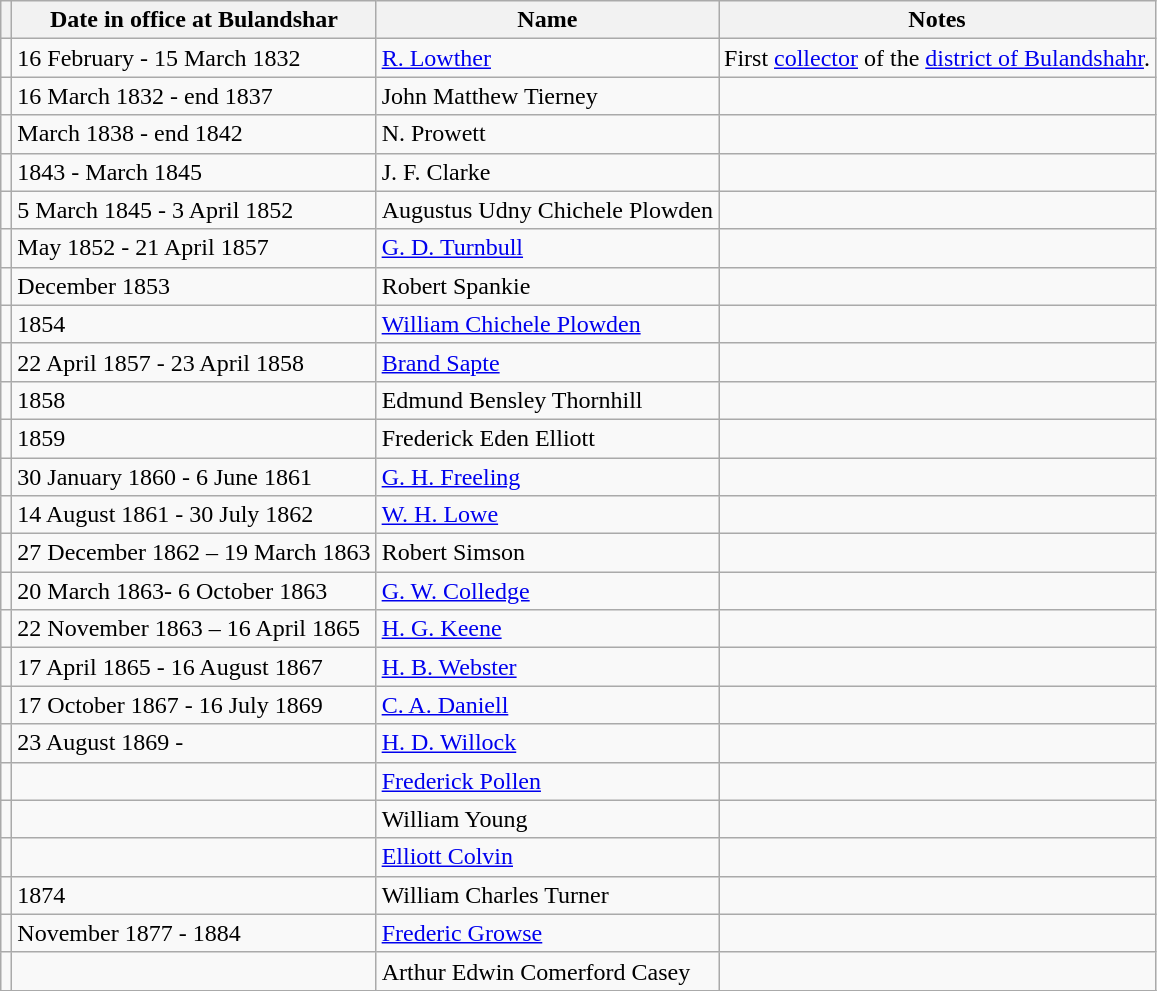<table class="wikitable">
<tr>
<th></th>
<th>Date in office at Bulandshar</th>
<th>Name</th>
<th>Notes</th>
</tr>
<tr>
<td></td>
<td>16 February - 15 March 1832</td>
<td><a href='#'>R. Lowther</a></td>
<td>First <a href='#'>collector</a> of the <a href='#'>district of Bulandshahr</a>.</td>
</tr>
<tr>
<td></td>
<td>16 March 1832 - end 1837</td>
<td>John Matthew Tierney</td>
<td></td>
</tr>
<tr>
<td></td>
<td>March 1838 - end 1842</td>
<td>N. Prowett</td>
<td></td>
</tr>
<tr>
<td></td>
<td>1843 - March 1845</td>
<td>J. F. Clarke</td>
<td></td>
</tr>
<tr>
<td></td>
<td>5 March 1845 - 3 April 1852</td>
<td>Augustus Udny Chichele Plowden</td>
<td></td>
</tr>
<tr>
<td></td>
<td>May 1852 - 21 April 1857</td>
<td><a href='#'>G. D. Turnbull</a></td>
<td></td>
</tr>
<tr>
<td></td>
<td>December 1853</td>
<td>Robert Spankie</td>
<td></td>
</tr>
<tr>
<td></td>
<td>1854</td>
<td><a href='#'>William Chichele Plowden</a></td>
<td></td>
</tr>
<tr>
<td></td>
<td>22 April 1857 - 23 April 1858</td>
<td><a href='#'>Brand Sapte</a></td>
<td></td>
</tr>
<tr>
<td></td>
<td>1858</td>
<td>Edmund Bensley Thornhill</td>
<td></td>
</tr>
<tr>
<td></td>
<td>1859</td>
<td>Frederick Eden Elliott</td>
<td></td>
</tr>
<tr>
<td></td>
<td>30 January 1860 - 6 June 1861</td>
<td><a href='#'>G. H. Freeling</a></td>
<td></td>
</tr>
<tr>
<td></td>
<td>14 August 1861 - 30 July 1862</td>
<td><a href='#'>W. H. Lowe</a></td>
<td></td>
</tr>
<tr>
<td></td>
<td>27 December 1862 – 19 March 1863</td>
<td>Robert Simson</td>
<td></td>
</tr>
<tr>
<td></td>
<td>20 March 1863- 6 October 1863</td>
<td><a href='#'>G. W. Colledge</a></td>
<td></td>
</tr>
<tr>
<td></td>
<td>22 November 1863 – 16 April 1865</td>
<td><a href='#'>H. G. Keene</a></td>
<td></td>
</tr>
<tr>
<td></td>
<td>17 April 1865 - 16 August 1867</td>
<td><a href='#'>H. B. Webster</a></td>
<td></td>
</tr>
<tr>
<td></td>
<td>17 October 1867 - 16 July 1869</td>
<td><a href='#'>C. A. Daniell</a></td>
<td></td>
</tr>
<tr>
<td></td>
<td>23 August 1869 -</td>
<td><a href='#'>H. D. Willock</a></td>
<td></td>
</tr>
<tr>
<td></td>
<td></td>
<td><a href='#'>Frederick Pollen</a></td>
<td></td>
</tr>
<tr>
<td></td>
<td></td>
<td>William Young</td>
<td></td>
</tr>
<tr>
<td></td>
<td></td>
<td><a href='#'>Elliott Colvin</a></td>
<td></td>
</tr>
<tr>
<td></td>
<td>1874</td>
<td>William Charles Turner</td>
<td></td>
</tr>
<tr>
<td></td>
<td>November 1877 - 1884</td>
<td><a href='#'>Frederic Growse</a></td>
<td></td>
</tr>
<tr>
<td></td>
<td></td>
<td>Arthur Edwin Comerford Casey</td>
<td></td>
</tr>
<tr>
</tr>
</table>
